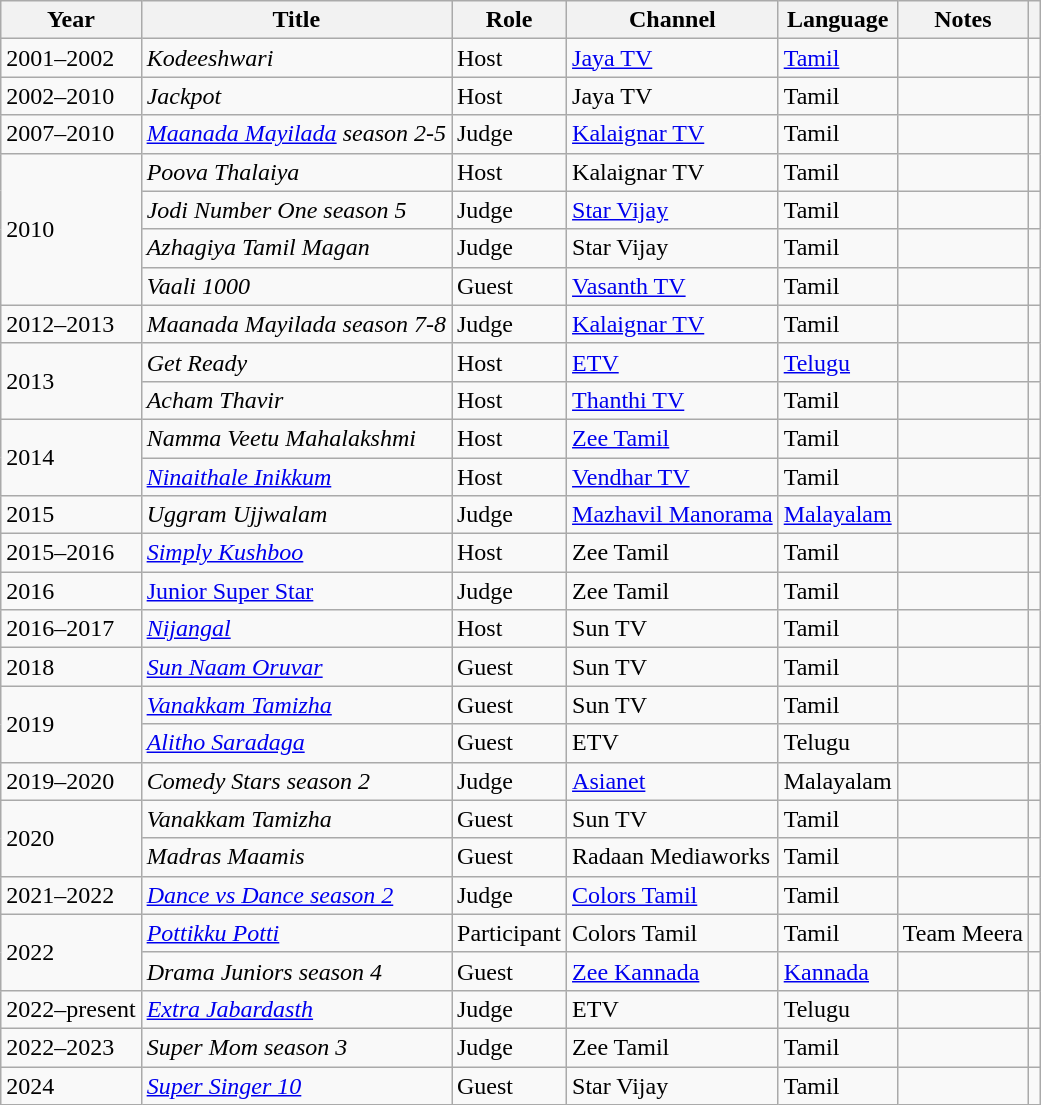<table class="wikitable sortable">
<tr>
<th scope="col">Year</th>
<th scope="col">Title</th>
<th scope="col">Role</th>
<th scope="col">Channel</th>
<th scope="col">Language</th>
<th scope="col" class="unsortable">Notes</th>
<th scope="col" class="unsortable"></th>
</tr>
<tr>
<td>2001–2002</td>
<td><em>Kodeeshwari</em></td>
<td>Host</td>
<td><a href='#'>Jaya TV</a></td>
<td><a href='#'>Tamil</a></td>
<td></td>
<td style="text-align:center;"></td>
</tr>
<tr>
<td>2002–2010</td>
<td><em>Jackpot</em></td>
<td>Host</td>
<td>Jaya TV</td>
<td>Tamil</td>
<td></td>
<td style="text-align:center;"></td>
</tr>
<tr>
<td>2007–2010</td>
<td><em><a href='#'>Maanada Mayilada</a> season 2-5</em></td>
<td>Judge</td>
<td><a href='#'>Kalaignar TV</a></td>
<td>Tamil</td>
<td></td>
<td style="text-align:center;"></td>
</tr>
<tr>
<td rowspan="4">2010</td>
<td><em>Poova Thalaiya</em></td>
<td>Host</td>
<td>Kalaignar TV</td>
<td>Tamil</td>
<td></td>
<td style="text-align:center;"></td>
</tr>
<tr>
<td><em>Jodi Number One season 5</em></td>
<td>Judge</td>
<td><a href='#'>Star Vijay</a></td>
<td>Tamil</td>
<td></td>
<td style="text-align:center;"></td>
</tr>
<tr>
<td><em>Azhagiya Tamil Magan</em></td>
<td>Judge</td>
<td>Star Vijay</td>
<td>Tamil</td>
<td></td>
<td style="text-align:center;"></td>
</tr>
<tr>
<td><em>Vaali 1000</em></td>
<td>Guest</td>
<td><a href='#'>Vasanth TV</a></td>
<td>Tamil</td>
<td></td>
<td style="text-align:center;"></td>
</tr>
<tr>
<td>2012–2013</td>
<td><em>Maanada Mayilada season 7-8</em></td>
<td>Judge</td>
<td><a href='#'>Kalaignar TV</a></td>
<td>Tamil</td>
<td></td>
<td style="text-align:center;"></td>
</tr>
<tr>
<td rowspan="2">2013</td>
<td><em>Get Ready</em></td>
<td>Host</td>
<td><a href='#'>ETV</a></td>
<td><a href='#'>Telugu</a></td>
<td></td>
<td style="text-align:center;"></td>
</tr>
<tr>
<td><em>Acham Thavir</em></td>
<td>Host</td>
<td><a href='#'>Thanthi TV</a></td>
<td>Tamil</td>
<td></td>
<td style="text-align:center;"></td>
</tr>
<tr>
<td rowspan="2">2014</td>
<td><em>Namma Veetu Mahalakshmi</em></td>
<td>Host</td>
<td><a href='#'>Zee Tamil</a></td>
<td>Tamil</td>
<td></td>
<td style="text-align:center;"></td>
</tr>
<tr>
<td><em><a href='#'>Ninaithale Inikkum</a></em></td>
<td>Host</td>
<td><a href='#'>Vendhar TV</a></td>
<td>Tamil</td>
<td></td>
<td style="text-align:center;"></td>
</tr>
<tr>
<td>2015</td>
<td><em>Uggram Ujjwalam</em></td>
<td>Judge</td>
<td><a href='#'>Mazhavil Manorama</a></td>
<td><a href='#'>Malayalam</a></td>
<td></td>
<td style="text-align:center;"></td>
</tr>
<tr>
<td>2015–2016</td>
<td><em><a href='#'>Simply Kushboo</a></em></td>
<td>Host</td>
<td>Zee Tamil</td>
<td>Tamil</td>
<td></td>
<td style="text-align:center;"></td>
</tr>
<tr>
<td>2016</td>
<td><a href='#'>Junior Super Star</a></td>
<td>Judge</td>
<td>Zee Tamil</td>
<td>Tamil</td>
<td></td>
<td style="text-align:center;"></td>
</tr>
<tr>
<td>2016–2017</td>
<td><em><a href='#'>Nijangal</a></em></td>
<td>Host</td>
<td>Sun TV</td>
<td>Tamil</td>
<td></td>
<td style="text-align:center;"></td>
</tr>
<tr>
<td>2018</td>
<td><em><a href='#'>Sun Naam Oruvar</a></em></td>
<td>Guest</td>
<td>Sun TV</td>
<td>Tamil</td>
<td></td>
<td style="text-align:center;"></td>
</tr>
<tr>
<td rowspan="2">2019</td>
<td><em><a href='#'>Vanakkam Tamizha</a></em></td>
<td>Guest</td>
<td>Sun TV</td>
<td>Tamil</td>
<td></td>
<td style="text-align:center;"></td>
</tr>
<tr>
<td><em><a href='#'>Alitho Saradaga</a></em></td>
<td>Guest</td>
<td>ETV</td>
<td>Telugu</td>
<td></td>
<td style="text-align:center;"></td>
</tr>
<tr>
<td>2019–2020</td>
<td><em>Comedy Stars season 2</em></td>
<td>Judge</td>
<td><a href='#'>Asianet</a></td>
<td>Malayalam</td>
<td></td>
<td style="text-align:center;"></td>
</tr>
<tr>
<td rowspan="2">2020</td>
<td><em>Vanakkam Tamizha</em></td>
<td>Guest</td>
<td>Sun TV</td>
<td>Tamil</td>
<td></td>
<td style="text-align:center;"></td>
</tr>
<tr>
<td><em>Madras Maamis</em></td>
<td>Guest</td>
<td>Radaan Mediaworks</td>
<td>Tamil</td>
<td></td>
<td style="text-align:center;"></td>
</tr>
<tr>
<td>2021–2022</td>
<td><em><a href='#'>Dance vs Dance season 2</a></em></td>
<td>Judge</td>
<td><a href='#'>Colors Tamil</a></td>
<td>Tamil</td>
<td></td>
<td style="text-align:center;"></td>
</tr>
<tr>
<td rowspan="2">2022</td>
<td><em><a href='#'>Pottikku Potti</a></em></td>
<td>Participant</td>
<td>Colors Tamil</td>
<td>Tamil</td>
<td>Team Meera</td>
<td style="text-align:center;"></td>
</tr>
<tr>
<td><em>Drama Juniors season 4</em></td>
<td>Guest</td>
<td><a href='#'>Zee Kannada</a></td>
<td><a href='#'>Kannada</a></td>
<td></td>
<td style="text-align:center;"></td>
</tr>
<tr>
<td>2022–present</td>
<td><em><a href='#'>Extra Jabardasth</a></em></td>
<td>Judge</td>
<td>ETV</td>
<td>Telugu</td>
<td></td>
<td style="text-align:center;"></td>
</tr>
<tr>
<td>2022–2023</td>
<td><em>Super Mom season 3</em></td>
<td>Judge</td>
<td>Zee Tamil</td>
<td>Tamil</td>
<td></td>
<td style="text-align:center;"></td>
</tr>
<tr>
<td>2024</td>
<td><em><a href='#'>Super Singer 10</a></em></td>
<td>Guest</td>
<td>Star Vijay</td>
<td>Tamil</td>
<td></td>
<td style="text-align:center;"></td>
</tr>
</table>
